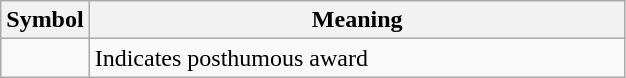<table class="wikitable plainrowheaders" border="1">
<tr>
<th scope="col" style="width:50px">Symbol</th>
<th scope="col" style="width:350px">Meaning</th>
</tr>
<tr>
<td style="text-align:center;"></td>
<td>Indicates posthumous award</td>
</tr>
</table>
